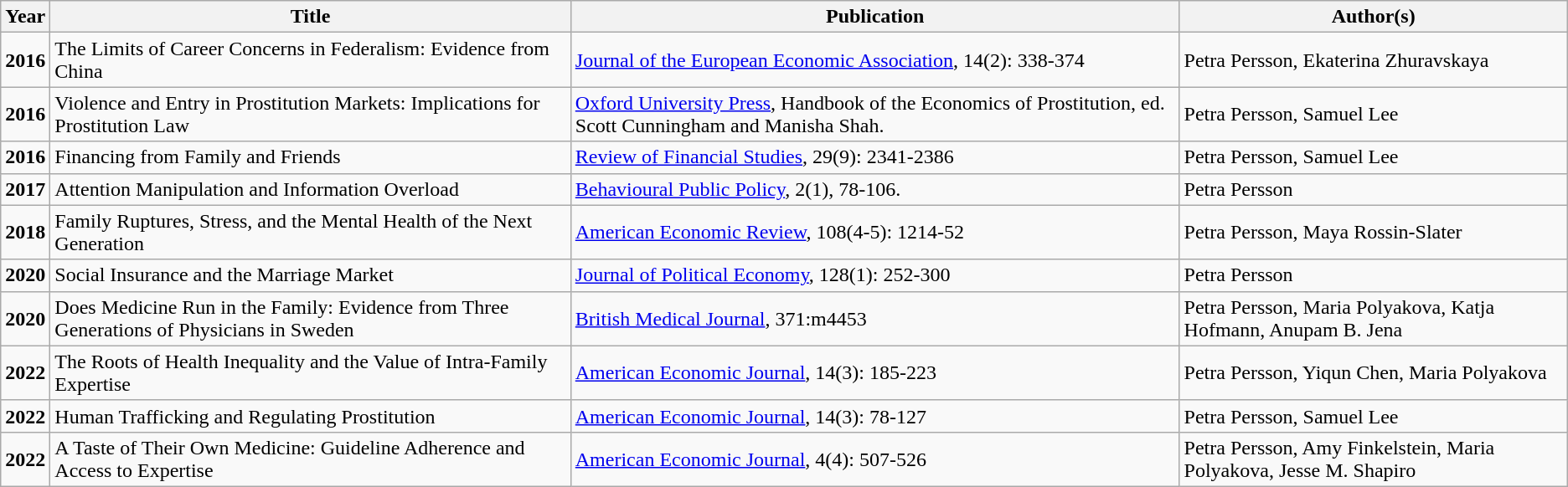<table class="wikitable">
<tr>
<th><strong>Year</strong></th>
<th>Title</th>
<th>Publication</th>
<th>Author(s)</th>
</tr>
<tr>
<td><strong>2016</strong></td>
<td>The Limits of Career Concerns in Federalism: Evidence from China</td>
<td><a href='#'>Journal of the European Economic Association</a>, 14(2): 338-374</td>
<td>Petra Persson, Ekaterina Zhuravskaya</td>
</tr>
<tr>
<td><strong>2016</strong></td>
<td>Violence and Entry in Prostitution Markets: Implications for Prostitution Law</td>
<td><a href='#'>Oxford University Press</a>, Handbook of the Economics of Prostitution, ed. Scott Cunningham and Manisha Shah.</td>
<td>Petra Persson, Samuel Lee</td>
</tr>
<tr>
<td><strong>2016</strong></td>
<td>Financing from Family and Friends</td>
<td><a href='#'>Review of Financial Studies</a>, 29(9): 2341-2386</td>
<td>Petra Persson, Samuel Lee</td>
</tr>
<tr>
<td><strong>2017</strong></td>
<td>Attention Manipulation and Information Overload</td>
<td><a href='#'>Behavioural Public Policy</a>, 2(1), 78-106.</td>
<td>Petra Persson</td>
</tr>
<tr>
<td><strong>2018</strong></td>
<td>Family Ruptures, Stress, and the Mental Health of the Next Generation</td>
<td><a href='#'>American Economic Review</a>, 108(4-5): 1214-52</td>
<td>Petra Persson, Maya Rossin-Slater</td>
</tr>
<tr>
<td><strong>2020</strong></td>
<td>Social Insurance and the Marriage Market</td>
<td><a href='#'>Journal of Political Economy</a>, 128(1): 252-300</td>
<td>Petra Persson</td>
</tr>
<tr>
<td><strong>2020</strong></td>
<td>Does Medicine Run in the Family: Evidence from Three Generations of Physicians in Sweden</td>
<td><a href='#'>British Medical Journal</a>, 371:m4453</td>
<td>Petra Persson, Maria Polyakova, Katja Hofmann, Anupam B. Jena</td>
</tr>
<tr>
<td><strong>2022</strong></td>
<td>The Roots of Health Inequality and the Value of Intra-Family Expertise</td>
<td><a href='#'>American Economic Journal</a>, 14(3): 185-223</td>
<td>Petra Persson, Yiqun Chen, Maria Polyakova</td>
</tr>
<tr>
<td><strong>2022</strong></td>
<td>Human Trafficking and Regulating Prostitution</td>
<td><a href='#'>American Economic Journal</a>, 14(3): 78-127</td>
<td>Petra Persson, Samuel Lee</td>
</tr>
<tr>
<td><strong>2022</strong></td>
<td>A Taste of Their Own Medicine: Guideline Adherence and Access to Expertise</td>
<td><a href='#'>American Economic Journal</a>, 4(4): 507-526</td>
<td>Petra Persson, Amy Finkelstein, Maria Polyakova, Jesse M. Shapiro<strong></strong></td>
</tr>
</table>
